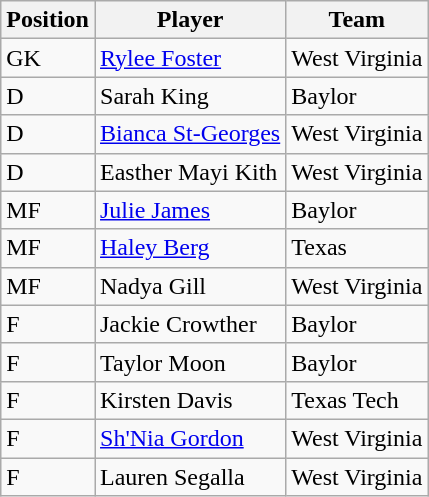<table class="wikitable">
<tr>
<th>Position</th>
<th>Player</th>
<th>Team</th>
</tr>
<tr>
<td>GK</td>
<td><a href='#'>Rylee Foster</a></td>
<td>West Virginia</td>
</tr>
<tr>
<td>D</td>
<td>Sarah King</td>
<td>Baylor</td>
</tr>
<tr>
<td>D</td>
<td><a href='#'>Bianca St-Georges</a></td>
<td>West Virginia</td>
</tr>
<tr>
<td>D</td>
<td>Easther Mayi Kith</td>
<td>West Virginia</td>
</tr>
<tr>
<td>MF</td>
<td><a href='#'>Julie James</a></td>
<td>Baylor</td>
</tr>
<tr>
<td>MF</td>
<td><a href='#'>Haley Berg</a></td>
<td>Texas</td>
</tr>
<tr>
<td>MF</td>
<td>Nadya Gill</td>
<td>West Virginia</td>
</tr>
<tr>
<td>F</td>
<td>Jackie Crowther</td>
<td>Baylor</td>
</tr>
<tr>
<td>F</td>
<td>Taylor Moon</td>
<td>Baylor</td>
</tr>
<tr>
<td>F</td>
<td>Kirsten Davis</td>
<td>Texas Tech</td>
</tr>
<tr>
<td>F</td>
<td><a href='#'>Sh'Nia Gordon</a></td>
<td>West Virginia</td>
</tr>
<tr>
<td>F</td>
<td>Lauren Segalla</td>
<td>West Virginia</td>
</tr>
</table>
